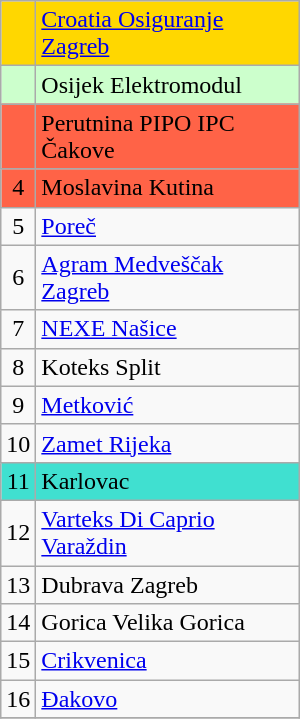<table class="wikitable" width="200px">
<tr bgcolor="gold">
<td align=center></td>
<td><a href='#'>Croatia Osiguranje Zagreb</a></td>
</tr>
<tr bgcolor=#ccffcc>
<td align=center></td>
<td>Osijek Elektromodul</td>
</tr>
<tr bgcolor="tomato">
<td align=center></td>
<td>Perutnina PIPO IPC Čakove</td>
</tr>
<tr bgcolor="tomato">
<td align=center>4</td>
<td>Moslavina Kutina</td>
</tr>
<tr>
<td align=center>5</td>
<td><a href='#'>Poreč</a></td>
</tr>
<tr>
<td align=center>6</td>
<td><a href='#'>Agram Medveščak Zagreb</a></td>
</tr>
<tr>
<td align=center>7</td>
<td><a href='#'>NEXE Našice</a></td>
</tr>
<tr>
<td align=center>8</td>
<td>Koteks Split</td>
</tr>
<tr>
<td align=center>9</td>
<td><a href='#'>Metković</a></td>
</tr>
<tr>
<td align=center>10</td>
<td><a href='#'>Zamet Rijeka</a></td>
</tr>
<tr bgcolor="turquoise">
<td align=center>11</td>
<td>Karlovac</td>
</tr>
<tr>
<td align=center>12</td>
<td><a href='#'>Varteks Di Caprio Varaždin</a></td>
</tr>
<tr>
<td align=center>13</td>
<td>Dubrava Zagreb</td>
</tr>
<tr>
<td align=center>14</td>
<td>Gorica Velika Gorica</td>
</tr>
<tr>
<td align=center>15</td>
<td><a href='#'>Crikvenica</a></td>
</tr>
<tr>
<td align=center>16</td>
<td><a href='#'>Đakovo</a></td>
</tr>
<tr>
</tr>
</table>
